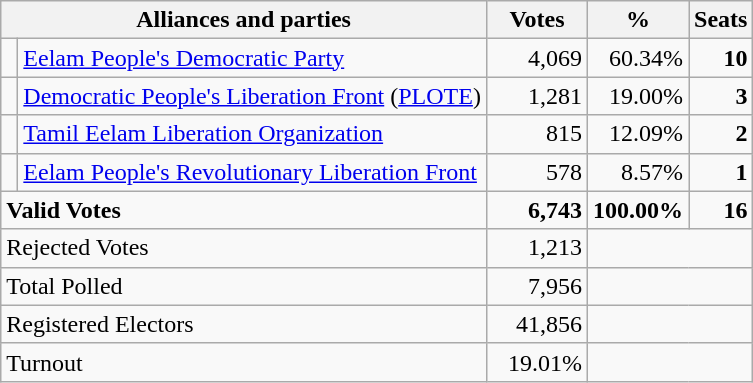<table class="wikitable" border="1" style="text-align:right;">
<tr>
<th valign=bottom align=left colspan=2>Alliances and parties</th>
<th valign=bottom align=center width="60">Votes</th>
<th valign=bottom align=center width="50">%</th>
<th valign=bottom align=center>Seats</th>
</tr>
<tr>
<td bgcolor=> </td>
<td align=left><a href='#'>Eelam People's Democratic Party</a></td>
<td>4,069</td>
<td>60.34%</td>
<td><strong>10</strong></td>
</tr>
<tr>
<td bgcolor=> </td>
<td align=left><a href='#'>Democratic People's Liberation Front</a> (<a href='#'>PLOTE</a>)</td>
<td>1,281</td>
<td>19.00%</td>
<td><strong>3</strong></td>
</tr>
<tr>
<td bgcolor=> </td>
<td align=left><a href='#'>Tamil Eelam Liberation Organization</a></td>
<td>815</td>
<td>12.09%</td>
<td><strong>2</strong></td>
</tr>
<tr>
<td bgcolor=> </td>
<td align=left><a href='#'>Eelam People's Revolutionary Liberation Front</a></td>
<td>578</td>
<td>8.57%</td>
<td><strong>1</strong></td>
</tr>
<tr>
<td colspan=2 align=left><strong>Valid Votes</strong></td>
<td><strong>6,743</strong></td>
<td><strong>100.00%</strong></td>
<td><strong>16</strong></td>
</tr>
<tr>
<td colspan=2 align=left>Rejected Votes</td>
<td>1,213</td>
<td colspan=2></td>
</tr>
<tr>
<td colspan=2 align=left>Total Polled</td>
<td>7,956</td>
<td colspan=2></td>
</tr>
<tr>
<td colspan=2 align=left>Registered Electors</td>
<td>41,856</td>
<td colspan=2></td>
</tr>
<tr>
<td colspan=2 align=left>Turnout</td>
<td>19.01%</td>
<td colspan=2></td>
</tr>
</table>
